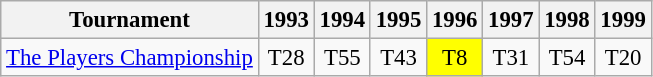<table class="wikitable" style="font-size:95%;text-align:center;">
<tr>
<th>Tournament</th>
<th>1993</th>
<th>1994</th>
<th>1995</th>
<th>1996</th>
<th>1997</th>
<th>1998</th>
<th>1999</th>
</tr>
<tr>
<td align=left><a href='#'>The Players Championship</a></td>
<td>T28</td>
<td>T55</td>
<td>T43</td>
<td style="background:yellow;">T8</td>
<td>T31</td>
<td>T54</td>
<td>T20</td>
</tr>
</table>
